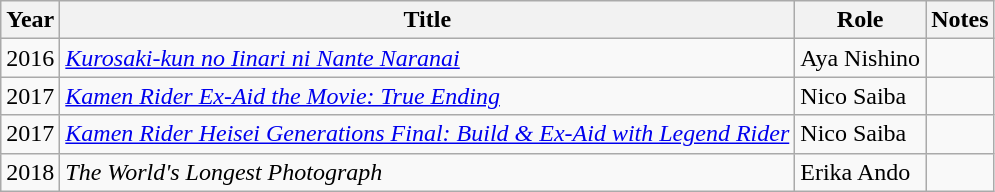<table class="wikitable sortable">
<tr>
<th>Year</th>
<th>Title</th>
<th>Role</th>
<th>Notes</th>
</tr>
<tr>
<td>2016</td>
<td><em><a href='#'>Kurosaki-kun no Iinari ni Nante Naranai</a></em></td>
<td>Aya Nishino</td>
<td></td>
</tr>
<tr>
<td>2017</td>
<td><em><a href='#'>Kamen Rider Ex-Aid the Movie: True Ending</a></em></td>
<td>Nico Saiba</td>
<td></td>
</tr>
<tr>
<td>2017</td>
<td><em><a href='#'>Kamen Rider Heisei Generations Final: Build & Ex-Aid with Legend Rider</a></em></td>
<td>Nico Saiba</td>
<td></td>
</tr>
<tr>
<td>2018</td>
<td><em>The World's Longest Photograph</em></td>
<td>Erika Ando</td>
<td></td>
</tr>
</table>
